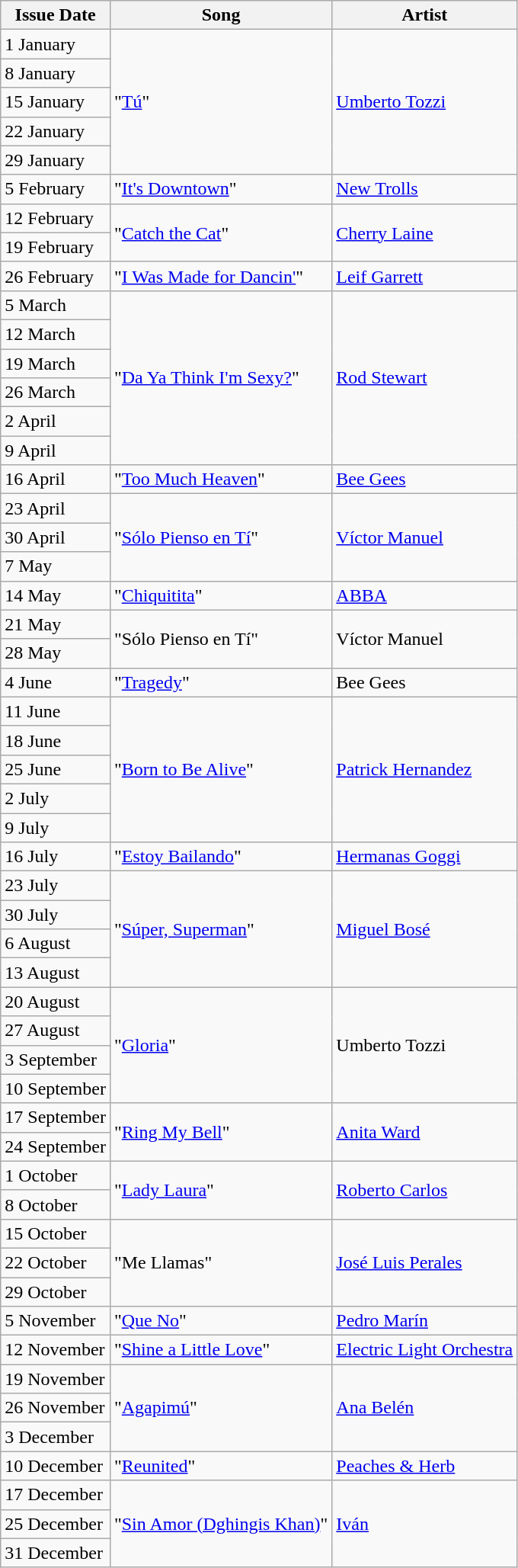<table class="wikitable">
<tr>
<th>Issue Date</th>
<th>Song</th>
<th>Artist</th>
</tr>
<tr>
<td>1 January</td>
<td rowspan=5>"<a href='#'>Tú</a>"</td>
<td rowspan=5><a href='#'>Umberto Tozzi</a></td>
</tr>
<tr>
<td>8 January</td>
</tr>
<tr>
<td>15 January</td>
</tr>
<tr>
<td>22 January</td>
</tr>
<tr>
<td>29 January</td>
</tr>
<tr>
<td>5 February</td>
<td rowspan=1>"<a href='#'>It's Downtown</a>"</td>
<td rowspan=1><a href='#'>New Trolls</a></td>
</tr>
<tr>
<td>12 February</td>
<td rowspan=2>"<a href='#'>Catch the Cat</a>"</td>
<td rowspan=2><a href='#'>Cherry Laine</a></td>
</tr>
<tr>
<td>19 February</td>
</tr>
<tr>
<td>26 February</td>
<td rowspan=1>"<a href='#'>I Was Made for Dancin'</a>"</td>
<td rowspan=1><a href='#'>Leif Garrett</a></td>
</tr>
<tr>
<td>5 March</td>
<td rowspan=6>"<a href='#'>Da Ya Think I'm Sexy?</a>"</td>
<td rowspan=6><a href='#'>Rod Stewart</a></td>
</tr>
<tr>
<td>12 March</td>
</tr>
<tr>
<td>19 March</td>
</tr>
<tr>
<td>26 March</td>
</tr>
<tr>
<td>2 April</td>
</tr>
<tr>
<td>9 April</td>
</tr>
<tr>
<td>16 April</td>
<td rowspan=1>"<a href='#'>Too Much Heaven</a>"</td>
<td rowspan=1><a href='#'>Bee Gees</a></td>
</tr>
<tr>
<td>23 April</td>
<td rowspan=3>"<a href='#'>Sólo Pienso en Tí</a>"</td>
<td rowspan=3><a href='#'>Víctor Manuel</a></td>
</tr>
<tr>
<td>30 April</td>
</tr>
<tr>
<td>7 May</td>
</tr>
<tr>
<td>14 May</td>
<td rowspan=1>"<a href='#'>Chiquitita</a>"</td>
<td rowspan=1><a href='#'>ABBA</a></td>
</tr>
<tr>
<td>21 May</td>
<td rowspan=2>"Sólo Pienso en Tí"</td>
<td rowspan=2>Víctor Manuel</td>
</tr>
<tr>
<td>28 May</td>
</tr>
<tr>
<td>4 June</td>
<td>"<a href='#'>Tragedy</a>"</td>
<td>Bee Gees</td>
</tr>
<tr>
<td>11 June</td>
<td rowspan=5>"<a href='#'>Born to Be Alive</a>"</td>
<td rowspan=5><a href='#'>Patrick Hernandez</a></td>
</tr>
<tr>
<td>18 June</td>
</tr>
<tr>
<td>25 June</td>
</tr>
<tr>
<td>2 July</td>
</tr>
<tr>
<td>9 July</td>
</tr>
<tr>
<td>16 July</td>
<td rowspan=1>"<a href='#'>Estoy Bailando</a>"</td>
<td rowspan=1><a href='#'>Hermanas Goggi</a></td>
</tr>
<tr>
<td>23 July</td>
<td rowspan=4>"<a href='#'>Súper, Superman</a>"</td>
<td rowspan=4><a href='#'>Miguel Bosé</a></td>
</tr>
<tr>
<td>30 July</td>
</tr>
<tr>
<td>6 August</td>
</tr>
<tr>
<td>13 August</td>
</tr>
<tr>
<td>20 August</td>
<td rowspan=4>"<a href='#'>Gloria</a>"</td>
<td rowspan=4>Umberto Tozzi</td>
</tr>
<tr>
<td>27 August</td>
</tr>
<tr>
<td>3 September</td>
</tr>
<tr>
<td>10 September</td>
</tr>
<tr>
<td>17 September</td>
<td rowspan=2>"<a href='#'>Ring My Bell</a>"</td>
<td rowspan=2><a href='#'>Anita Ward</a></td>
</tr>
<tr>
<td>24 September</td>
</tr>
<tr>
<td>1 October</td>
<td rowspan=2>"<a href='#'>Lady Laura</a>"</td>
<td rowspan=2><a href='#'>Roberto Carlos</a></td>
</tr>
<tr>
<td>8 October</td>
</tr>
<tr>
<td>15 October</td>
<td rowspan=3>"Me Llamas"</td>
<td rowspan=3><a href='#'>José Luis Perales</a></td>
</tr>
<tr>
<td>22 October</td>
</tr>
<tr>
<td>29 October</td>
</tr>
<tr>
<td>5 November</td>
<td rowspan=1>"<a href='#'>Que No</a>"</td>
<td rowspan=1><a href='#'>Pedro Marín</a></td>
</tr>
<tr>
<td>12 November</td>
<td rowspan=1>"<a href='#'>Shine a Little Love</a>"</td>
<td rowspan=1><a href='#'>Electric Light Orchestra</a></td>
</tr>
<tr>
<td>19 November</td>
<td rowspan=3>"<a href='#'>Agapimú</a>"</td>
<td rowspan=3><a href='#'>Ana Belén</a></td>
</tr>
<tr>
<td>26 November</td>
</tr>
<tr>
<td>3 December</td>
</tr>
<tr>
<td>10 December</td>
<td rowspan=1>"<a href='#'>Reunited</a>"</td>
<td rowspan=1><a href='#'>Peaches & Herb</a></td>
</tr>
<tr>
<td>17 December</td>
<td rowspan=3>"<a href='#'>Sin Amor (Dghingis Khan)</a>"</td>
<td rowspan=3><a href='#'>Iván</a></td>
</tr>
<tr>
<td>25 December</td>
</tr>
<tr>
<td>31 December</td>
</tr>
</table>
